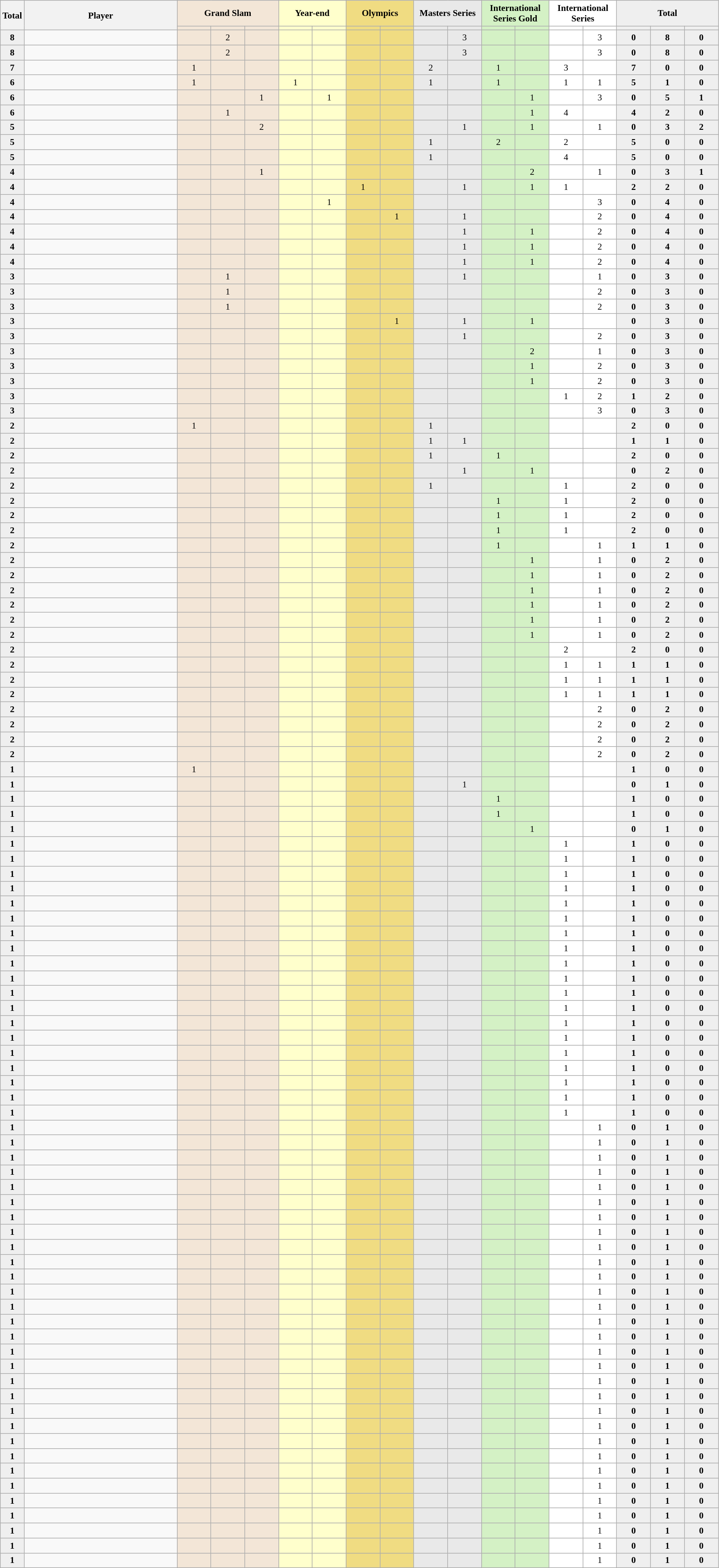<table class="sortable wikitable" style=font-size:89%;>
<tr>
<th rowspan="2">Total</th>
<th style="width:236px;" rowspan="2">Player</th>
<th style="background-color:#f3e6d7;" colspan="3">Grand Slam</th>
<th style="background-color:#ffffcc;" colspan="2">Year-end</th>
<th style="background-color:#f0dc82;" colspan="2">Olympics</th>
<th style="background-color:#e9e9e9;" colspan="2">Masters Series</th>
<th style="background-color:#d4f1c5;" colspan="2">International Series Gold</th>
<th style="background-color:#ffffff;" colspan="2">International Series</th>
<th style="background-color:#efefef;" colspan="3">Total</th>
</tr>
<tr>
<th style="width:47px; background-color:#f3e6d7;"></th>
<th style="width:47px; background-color:#f3e6d7;"></th>
<th style="width:47px; background-color:#f3e6d7;"></th>
<th style="width:47px; background-color:#ffffcc;"></th>
<th style="width:47px; background-color:#ffffcc;"></th>
<th style="width:47px; background-color:#f0dc82;"></th>
<th style="width:47px; background-color:#f0dc82;"></th>
<th style="width:47px; background-color:#e9e9e9;"></th>
<th style="width:47px; background-color:#e9e9e9;"></th>
<th style="width:47px; background-color:#d4f1c5;"></th>
<th style="width:47px; background-color:#d4f1c5;"></th>
<th style="width:47px; background-color:#ffffff;"></th>
<th style="width:47px; background-color:#ffffff;"></th>
<th style="width:47px; background-color:#efefef;"></th>
<th style="width:47px; background-color:#efefef;"></th>
<th style="width:47px; background-color:#efefef;"></th>
</tr>
<tr align=center>
<td style="background:#efefef;"><strong>8</strong></td>
<td align=left></td>
<td style="background:#f3e6d7;"></td>
<td style="background:#f3e6d7;">2</td>
<td style="background:#f3e6d7;"></td>
<td style="background:#ffc;"></td>
<td style="background:#ffc;"></td>
<td bgcolor=#F0DC82></td>
<td bgcolor=#F0DC82></td>
<td style="background:#e9e9e9;"></td>
<td style="background:#e9e9e9;">3</td>
<td style="background:#d4f1c5;"></td>
<td style="background:#d4f1c5;"></td>
<td bgcolor=#ffffff></td>
<td bgcolor=#ffffff>3</td>
<td style="background:#efefef;"><strong>0</strong></td>
<td style="background:#efefef;"><strong>8</strong></td>
<td style="background:#efefef;"><strong>0</strong></td>
</tr>
<tr align=center>
<td style="background:#efefef;"><strong>8</strong></td>
<td align=left></td>
<td style="background:#f3e6d7;"></td>
<td style="background:#f3e6d7;">2</td>
<td style="background:#f3e6d7;"></td>
<td style="background:#ffc;"></td>
<td style="background:#ffc;"></td>
<td bgcolor=#F0DC82></td>
<td bgcolor=#F0DC82></td>
<td style="background:#e9e9e9;"></td>
<td style="background:#e9e9e9;">3</td>
<td style="background:#d4f1c5;"></td>
<td style="background:#d4f1c5;"></td>
<td bgcolor=#ffffff></td>
<td bgcolor=#ffffff>3</td>
<td style="background:#efefef;"><strong>0</strong></td>
<td style="background:#efefef;"><strong>8</strong></td>
<td style="background:#efefef;"><strong>0</strong></td>
</tr>
<tr align=center>
<td style="background:#efefef;"><strong>7</strong></td>
<td align=left></td>
<td style="background:#f3e6d7;">1</td>
<td style="background:#f3e6d7;"></td>
<td style="background:#f3e6d7;"></td>
<td style="background:#ffc;"></td>
<td style="background:#ffc;"></td>
<td bgcolor=#F0DC82></td>
<td bgcolor=#F0DC82></td>
<td style="background:#e9e9e9;">2</td>
<td style="background:#e9e9e9;"></td>
<td style="background:#d4f1c5;">1</td>
<td style="background:#d4f1c5;"></td>
<td bgcolor=#ffffff>3</td>
<td bgcolor=#ffffff></td>
<td style="background:#efefef;"><strong>7</strong></td>
<td style="background:#efefef;"><strong>0</strong></td>
<td style="background:#efefef;"><strong>0</strong></td>
</tr>
<tr align=center>
<td style="background:#efefef;"><strong>6</strong></td>
<td align=left></td>
<td style="background:#f3e6d7;">1</td>
<td style="background:#f3e6d7;"></td>
<td style="background:#f3e6d7;"></td>
<td style="background:#ffc;">1</td>
<td style="background:#ffc;"></td>
<td bgcolor=#F0DC82></td>
<td bgcolor=#F0DC82></td>
<td style="background:#e9e9e9;">1</td>
<td style="background:#e9e9e9;"></td>
<td style="background:#d4f1c5;">1</td>
<td style="background:#d4f1c5;"></td>
<td bgcolor=#ffffff>1</td>
<td bgcolor=#ffffff>1</td>
<td style="background:#efefef;"><strong>5</strong></td>
<td style="background:#efefef;"><strong>1</strong></td>
<td style="background:#efefef;"><strong>0</strong></td>
</tr>
<tr align=center>
<td style="background:#efefef;"><strong>6</strong></td>
<td align=left></td>
<td style="background:#f3e6d7;"></td>
<td style="background:#f3e6d7;"></td>
<td style="background:#f3e6d7;">1</td>
<td style="background:#ffc;"></td>
<td style="background:#ffc;">1</td>
<td bgcolor=#F0DC82></td>
<td bgcolor=#F0DC82></td>
<td style="background:#e9e9e9;"></td>
<td style="background:#e9e9e9;"></td>
<td style="background:#d4f1c5;"></td>
<td style="background:#d4f1c5;">1</td>
<td bgcolor=#ffffff></td>
<td bgcolor=#ffffff>3</td>
<td style="background:#efefef;"><strong>0</strong></td>
<td style="background:#efefef;"><strong>5</strong></td>
<td style="background:#efefef;"><strong>1</strong></td>
</tr>
<tr align=center>
<td style="background:#efefef;"><strong>6</strong></td>
<td align=left></td>
<td style="background:#f3e6d7;"></td>
<td style="background:#f3e6d7;">1</td>
<td style="background:#f3e6d7;"></td>
<td style="background:#ffc;"></td>
<td style="background:#ffc;"></td>
<td bgcolor=#F0DC82></td>
<td bgcolor=#F0DC82></td>
<td style="background:#e9e9e9;"></td>
<td style="background:#e9e9e9;"></td>
<td style="background:#d4f1c5;"></td>
<td style="background:#d4f1c5;">1</td>
<td bgcolor=#ffffff>4</td>
<td bgcolor=#ffffff></td>
<td style="background:#efefef;"><strong>4</strong></td>
<td style="background:#efefef;"><strong>2</strong></td>
<td style="background:#efefef;"><strong>0</strong></td>
</tr>
<tr align=center>
<td style="background:#efefef;"><strong>5</strong></td>
<td align=left></td>
<td style="background:#f3e6d7;"></td>
<td style="background:#f3e6d7;"></td>
<td style="background:#f3e6d7;">2</td>
<td style="background:#ffc;"></td>
<td style="background:#ffc;"></td>
<td bgcolor=#F0DC82></td>
<td bgcolor=#F0DC82></td>
<td style="background:#e9e9e9;"></td>
<td style="background:#e9e9e9;">1</td>
<td style="background:#d4f1c5;"></td>
<td style="background:#d4f1c5;">1</td>
<td bgcolor=#ffffff></td>
<td bgcolor=#ffffff>1</td>
<td style="background:#efefef;"><strong>0</strong></td>
<td style="background:#efefef;"><strong>3</strong></td>
<td style="background:#efefef;"><strong>2</strong></td>
</tr>
<tr align=center>
<td style="background:#efefef;"><strong>5</strong></td>
<td align=left></td>
<td style="background:#f3e6d7;"></td>
<td style="background:#f3e6d7;"></td>
<td style="background:#f3e6d7;"></td>
<td style="background:#ffc;"></td>
<td style="background:#ffc;"></td>
<td bgcolor=#F0DC82></td>
<td bgcolor=#F0DC82></td>
<td style="background:#e9e9e9;">1</td>
<td style="background:#e9e9e9;"></td>
<td style="background:#d4f1c5;">2</td>
<td style="background:#d4f1c5;"></td>
<td bgcolor=#ffffff>2</td>
<td bgcolor=#ffffff></td>
<td style="background:#efefef;"><strong>5</strong></td>
<td style="background:#efefef;"><strong>0</strong></td>
<td style="background:#efefef;"><strong>0</strong></td>
</tr>
<tr align=center>
<td style="background:#efefef;"><strong>5</strong></td>
<td align=left></td>
<td style="background:#f3e6d7;"></td>
<td style="background:#f3e6d7;"></td>
<td style="background:#f3e6d7;"></td>
<td style="background:#ffc;"></td>
<td style="background:#ffc;"></td>
<td bgcolor=#F0DC82></td>
<td bgcolor=#F0DC82></td>
<td style="background:#e9e9e9;">1</td>
<td style="background:#e9e9e9;"></td>
<td style="background:#d4f1c5;"></td>
<td style="background:#d4f1c5;"></td>
<td bgcolor=#ffffff>4</td>
<td bgcolor=#ffffff></td>
<td style="background:#efefef;"><strong>5</strong></td>
<td style="background:#efefef;"><strong>0</strong></td>
<td style="background:#efefef;"><strong>0</strong></td>
</tr>
<tr align=center>
<td style="background:#efefef;"><strong>4</strong></td>
<td align=left></td>
<td style="background:#f3e6d7;"></td>
<td style="background:#f3e6d7;"></td>
<td style="background:#f3e6d7;">1</td>
<td style="background:#ffc;"></td>
<td style="background:#ffc;"></td>
<td bgcolor=#F0DC82></td>
<td bgcolor=#F0DC82></td>
<td style="background:#e9e9e9;"></td>
<td style="background:#e9e9e9;"></td>
<td style="background:#d4f1c5;"></td>
<td style="background:#d4f1c5;">2</td>
<td bgcolor=#ffffff></td>
<td bgcolor=#ffffff>1</td>
<td style="background:#efefef;"><strong>0</strong></td>
<td style="background:#efefef;"><strong>3</strong></td>
<td style="background:#efefef;"><strong>1</strong></td>
</tr>
<tr align=center>
<td style="background:#efefef;"><strong>4</strong></td>
<td align=left></td>
<td style="background:#f3e6d7;"></td>
<td style="background:#f3e6d7;"></td>
<td style="background:#f3e6d7;"></td>
<td style="background:#ffc;"></td>
<td style="background:#ffc;"></td>
<td bgcolor=#F0DC82>1</td>
<td bgcolor=#F0DC82></td>
<td style="background:#e9e9e9;"></td>
<td style="background:#e9e9e9;">1</td>
<td style="background:#d4f1c5;"></td>
<td style="background:#d4f1c5;">1</td>
<td bgcolor=#ffffff>1</td>
<td bgcolor=#ffffff></td>
<td style="background:#efefef;"><strong>2</strong></td>
<td style="background:#efefef;"><strong>2</strong></td>
<td style="background:#efefef;"><strong>0</strong></td>
</tr>
<tr align=center>
<td style="background:#efefef;"><strong>4</strong></td>
<td align=left></td>
<td style="background:#f3e6d7;"></td>
<td style="background:#f3e6d7;"></td>
<td style="background:#f3e6d7;"></td>
<td style="background:#ffc;"></td>
<td style="background:#ffc;">1</td>
<td bgcolor=#F0DC82></td>
<td bgcolor=#F0DC82></td>
<td style="background:#e9e9e9;"></td>
<td style="background:#e9e9e9;"></td>
<td style="background:#d4f1c5;"></td>
<td style="background:#d4f1c5;"></td>
<td bgcolor=#ffffff></td>
<td bgcolor=#ffffff>3</td>
<td style="background:#efefef;"><strong>0</strong></td>
<td style="background:#efefef;"><strong>4</strong></td>
<td style="background:#efefef;"><strong>0</strong></td>
</tr>
<tr align=center>
<td style="background:#efefef;"><strong>4</strong></td>
<td align=left></td>
<td style="background:#f3e6d7;"></td>
<td style="background:#f3e6d7;"></td>
<td style="background:#f3e6d7;"></td>
<td style="background:#ffc;"></td>
<td style="background:#ffc;"></td>
<td bgcolor=#F0DC82></td>
<td bgcolor=#F0DC82>1</td>
<td style="background:#e9e9e9;"></td>
<td style="background:#e9e9e9;">1</td>
<td style="background:#d4f1c5;"></td>
<td style="background:#d4f1c5;"></td>
<td bgcolor=#ffffff></td>
<td bgcolor=#ffffff>2</td>
<td style="background:#efefef;"><strong>0</strong></td>
<td style="background:#efefef;"><strong>4</strong></td>
<td style="background:#efefef;"><strong>0</strong></td>
</tr>
<tr align=center>
<td style="background:#efefef;"><strong>4</strong></td>
<td align=left></td>
<td style="background:#f3e6d7;"></td>
<td style="background:#f3e6d7;"></td>
<td style="background:#f3e6d7;"></td>
<td style="background:#ffc;"></td>
<td style="background:#ffc;"></td>
<td bgcolor=#F0DC82></td>
<td bgcolor=#F0DC82></td>
<td style="background:#e9e9e9;"></td>
<td style="background:#e9e9e9;">1</td>
<td style="background:#d4f1c5;"></td>
<td style="background:#d4f1c5;">1</td>
<td bgcolor=#ffffff></td>
<td bgcolor=#ffffff>2</td>
<td style="background:#efefef;"><strong>0</strong></td>
<td style="background:#efefef;"><strong>4</strong></td>
<td style="background:#efefef;"><strong>0</strong></td>
</tr>
<tr align=center>
<td style="background:#efefef;"><strong>4</strong></td>
<td align=left></td>
<td style="background:#f3e6d7;"></td>
<td style="background:#f3e6d7;"></td>
<td style="background:#f3e6d7;"></td>
<td style="background:#ffc;"></td>
<td style="background:#ffc;"></td>
<td bgcolor=#F0DC82></td>
<td bgcolor=#F0DC82></td>
<td style="background:#e9e9e9;"></td>
<td style="background:#e9e9e9;">1</td>
<td style="background:#d4f1c5;"></td>
<td style="background:#d4f1c5;">1</td>
<td bgcolor=#ffffff></td>
<td bgcolor=#ffffff>2</td>
<td style="background:#efefef;"><strong>0</strong></td>
<td style="background:#efefef;"><strong>4</strong></td>
<td style="background:#efefef;"><strong>0</strong></td>
</tr>
<tr align=center>
<td style="background:#efefef;"><strong>4</strong></td>
<td align=left></td>
<td style="background:#f3e6d7;"></td>
<td style="background:#f3e6d7;"></td>
<td style="background:#f3e6d7;"></td>
<td style="background:#ffc;"></td>
<td style="background:#ffc;"></td>
<td bgcolor=#F0DC82></td>
<td bgcolor=#F0DC82></td>
<td style="background:#e9e9e9;"></td>
<td style="background:#e9e9e9;">1</td>
<td style="background:#d4f1c5;"></td>
<td style="background:#d4f1c5;">1</td>
<td bgcolor=#ffffff></td>
<td bgcolor=#ffffff>2</td>
<td style="background:#efefef;"><strong>0</strong></td>
<td style="background:#efefef;"><strong>4</strong></td>
<td style="background:#efefef;"><strong>0</strong></td>
</tr>
<tr align=center>
<td style="background:#efefef;"><strong>3</strong></td>
<td align=left></td>
<td style="background:#f3e6d7;"></td>
<td style="background:#f3e6d7;">1</td>
<td style="background:#f3e6d7;"></td>
<td style="background:#ffc;"></td>
<td style="background:#ffc;"></td>
<td bgcolor=#F0DC82></td>
<td bgcolor=#F0DC82></td>
<td style="background:#e9e9e9;"></td>
<td style="background:#e9e9e9;">1</td>
<td style="background:#d4f1c5;"></td>
<td style="background:#d4f1c5;"></td>
<td bgcolor=#ffffff></td>
<td bgcolor=#ffffff>1</td>
<td style="background:#efefef;"><strong>0</strong></td>
<td style="background:#efefef;"><strong>3</strong></td>
<td style="background:#efefef;"><strong>0</strong></td>
</tr>
<tr align=center>
<td style="background:#efefef;"><strong>3</strong></td>
<td align=left></td>
<td style="background:#f3e6d7;"></td>
<td style="background:#f3e6d7;">1</td>
<td style="background:#f3e6d7;"></td>
<td style="background:#ffc;"></td>
<td style="background:#ffc;"></td>
<td bgcolor=#F0DC82></td>
<td bgcolor=#F0DC82></td>
<td style="background:#e9e9e9;"></td>
<td style="background:#e9e9e9;"></td>
<td style="background:#d4f1c5;"></td>
<td style="background:#d4f1c5;"></td>
<td bgcolor=#ffffff></td>
<td bgcolor=#ffffff>2</td>
<td style="background:#efefef;"><strong>0</strong></td>
<td style="background:#efefef;"><strong>3</strong></td>
<td style="background:#efefef;"><strong>0</strong></td>
</tr>
<tr align=center>
<td style="background:#efefef;"><strong>3</strong></td>
<td align=left></td>
<td style="background:#f3e6d7;"></td>
<td style="background:#f3e6d7;">1</td>
<td style="background:#f3e6d7;"></td>
<td style="background:#ffc;"></td>
<td style="background:#ffc;"></td>
<td bgcolor=#F0DC82></td>
<td bgcolor=#F0DC82></td>
<td style="background:#e9e9e9;"></td>
<td style="background:#e9e9e9;"></td>
<td style="background:#d4f1c5;"></td>
<td style="background:#d4f1c5;"></td>
<td bgcolor=#ffffff></td>
<td bgcolor=#ffffff>2</td>
<td style="background:#efefef;"><strong>0</strong></td>
<td style="background:#efefef;"><strong>3</strong></td>
<td style="background:#efefef;"><strong>0</strong></td>
</tr>
<tr align=center>
<td style="background:#efefef;"><strong>3</strong></td>
<td align=left></td>
<td style="background:#f3e6d7;"></td>
<td style="background:#f3e6d7;"></td>
<td style="background:#f3e6d7;"></td>
<td style="background:#ffc;"></td>
<td style="background:#ffc;"></td>
<td bgcolor=#F0DC82></td>
<td bgcolor=#F0DC82>1</td>
<td style="background:#e9e9e9;"></td>
<td style="background:#e9e9e9;">1</td>
<td style="background:#d4f1c5;"></td>
<td style="background:#d4f1c5;">1</td>
<td bgcolor=#ffffff></td>
<td bgcolor=#ffffff></td>
<td style="background:#efefef;"><strong>0</strong></td>
<td style="background:#efefef;"><strong>3</strong></td>
<td style="background:#efefef;"><strong>0</strong></td>
</tr>
<tr align=center>
<td style="background:#efefef;"><strong>3</strong></td>
<td align=left></td>
<td style="background:#f3e6d7;"></td>
<td style="background:#f3e6d7;"></td>
<td style="background:#f3e6d7;"></td>
<td style="background:#ffc;"></td>
<td style="background:#ffc;"></td>
<td bgcolor=#F0DC82></td>
<td bgcolor=#F0DC82></td>
<td style="background:#e9e9e9;"></td>
<td style="background:#e9e9e9;">1</td>
<td style="background:#d4f1c5;"></td>
<td style="background:#d4f1c5;"></td>
<td bgcolor=#ffffff></td>
<td bgcolor=#ffffff>2</td>
<td style="background:#efefef;"><strong>0</strong></td>
<td style="background:#efefef;"><strong>3</strong></td>
<td style="background:#efefef;"><strong>0</strong></td>
</tr>
<tr align=center>
<td style="background:#efefef;"><strong>3</strong></td>
<td align=left></td>
<td style="background:#f3e6d7;"></td>
<td style="background:#f3e6d7;"></td>
<td style="background:#f3e6d7;"></td>
<td style="background:#ffc;"></td>
<td style="background:#ffc;"></td>
<td bgcolor=#F0DC82></td>
<td bgcolor=#F0DC82></td>
<td style="background:#e9e9e9;"></td>
<td style="background:#e9e9e9;"></td>
<td style="background:#d4f1c5;"></td>
<td style="background:#d4f1c5;">2</td>
<td bgcolor=#ffffff></td>
<td bgcolor=#ffffff>1</td>
<td style="background:#efefef;"><strong>0</strong></td>
<td style="background:#efefef;"><strong>3</strong></td>
<td style="background:#efefef;"><strong>0</strong></td>
</tr>
<tr align=center>
<td style="background:#efefef;"><strong>3</strong></td>
<td align=left></td>
<td style="background:#f3e6d7;"></td>
<td style="background:#f3e6d7;"></td>
<td style="background:#f3e6d7;"></td>
<td style="background:#ffc;"></td>
<td style="background:#ffc;"></td>
<td bgcolor=#F0DC82></td>
<td bgcolor=#F0DC82></td>
<td style="background:#e9e9e9;"></td>
<td style="background:#e9e9e9;"></td>
<td style="background:#d4f1c5;"></td>
<td style="background:#d4f1c5;">1</td>
<td bgcolor=#ffffff></td>
<td bgcolor=#ffffff>2</td>
<td style="background:#efefef;"><strong>0</strong></td>
<td style="background:#efefef;"><strong>3</strong></td>
<td style="background:#efefef;"><strong>0</strong></td>
</tr>
<tr align=center>
<td style="background:#efefef;"><strong>3</strong></td>
<td align=left></td>
<td style="background:#f3e6d7;"></td>
<td style="background:#f3e6d7;"></td>
<td style="background:#f3e6d7;"></td>
<td style="background:#ffc;"></td>
<td style="background:#ffc;"></td>
<td bgcolor=#F0DC82></td>
<td bgcolor=#F0DC82></td>
<td style="background:#e9e9e9;"></td>
<td style="background:#e9e9e9;"></td>
<td style="background:#d4f1c5;"></td>
<td style="background:#d4f1c5;">1</td>
<td bgcolor=#ffffff></td>
<td bgcolor=#ffffff>2</td>
<td style="background:#efefef;"><strong>0</strong></td>
<td style="background:#efefef;"><strong>3</strong></td>
<td style="background:#efefef;"><strong>0</strong></td>
</tr>
<tr align=center>
<td style="background:#efefef;"><strong>3</strong></td>
<td align=left></td>
<td style="background:#f3e6d7;"></td>
<td style="background:#f3e6d7;"></td>
<td style="background:#f3e6d7;"></td>
<td style="background:#ffc;"></td>
<td style="background:#ffc;"></td>
<td bgcolor=#F0DC82></td>
<td bgcolor=#F0DC82></td>
<td style="background:#e9e9e9;"></td>
<td style="background:#e9e9e9;"></td>
<td style="background:#d4f1c5;"></td>
<td style="background:#d4f1c5;"></td>
<td bgcolor=#ffffff>1</td>
<td bgcolor=#ffffff>2</td>
<td style="background:#efefef;"><strong>1</strong></td>
<td style="background:#efefef;"><strong>2</strong></td>
<td style="background:#efefef;"><strong>0</strong></td>
</tr>
<tr align=center>
<td style="background:#efefef;"><strong>3</strong></td>
<td align=left></td>
<td style="background:#f3e6d7;"></td>
<td style="background:#f3e6d7;"></td>
<td style="background:#f3e6d7;"></td>
<td style="background:#ffc;"></td>
<td style="background:#ffc;"></td>
<td bgcolor=#F0DC82></td>
<td bgcolor=#F0DC82></td>
<td style="background:#e9e9e9;"></td>
<td style="background:#e9e9e9;"></td>
<td style="background:#d4f1c5;"></td>
<td style="background:#d4f1c5;"></td>
<td bgcolor=#ffffff></td>
<td bgcolor=#ffffff>3</td>
<td style="background:#efefef;"><strong>0</strong></td>
<td style="background:#efefef;"><strong>3</strong></td>
<td style="background:#efefef;"><strong>0</strong></td>
</tr>
<tr align=center>
<td style="background:#efefef;"><strong>2</strong></td>
<td align=left></td>
<td style="background:#f3e6d7;">1</td>
<td style="background:#f3e6d7;"></td>
<td style="background:#f3e6d7;"></td>
<td style="background:#ffc;"></td>
<td style="background:#ffc;"></td>
<td bgcolor=#F0DC82></td>
<td bgcolor=#F0DC82></td>
<td style="background:#e9e9e9;">1</td>
<td style="background:#e9e9e9;"></td>
<td style="background:#d4f1c5;"></td>
<td style="background:#d4f1c5;"></td>
<td bgcolor=#ffffff></td>
<td bgcolor=#ffffff></td>
<td style="background:#efefef;"><strong>2</strong></td>
<td style="background:#efefef;"><strong>0</strong></td>
<td style="background:#efefef;"><strong>0</strong></td>
</tr>
<tr align=center>
<td style="background:#efefef;"><strong>2</strong></td>
<td align=left></td>
<td style="background:#f3e6d7;"></td>
<td style="background:#f3e6d7;"></td>
<td style="background:#f3e6d7;"></td>
<td style="background:#ffc;"></td>
<td style="background:#ffc;"></td>
<td bgcolor=#F0DC82></td>
<td bgcolor=#F0DC82></td>
<td style="background:#e9e9e9;">1</td>
<td style="background:#e9e9e9;">1</td>
<td style="background:#d4f1c5;"></td>
<td style="background:#d4f1c5;"></td>
<td bgcolor=#ffffff></td>
<td bgcolor=#ffffff></td>
<td style="background:#efefef;"><strong>1</strong></td>
<td style="background:#efefef;"><strong>1</strong></td>
<td style="background:#efefef;"><strong>0</strong></td>
</tr>
<tr align=center>
<td style="background:#efefef;"><strong>2</strong></td>
<td align=left></td>
<td style="background:#f3e6d7;"></td>
<td style="background:#f3e6d7;"></td>
<td style="background:#f3e6d7;"></td>
<td style="background:#ffc;"></td>
<td style="background:#ffc;"></td>
<td bgcolor=#F0DC82></td>
<td bgcolor=#F0DC82></td>
<td style="background:#e9e9e9;">1</td>
<td style="background:#e9e9e9;"></td>
<td style="background:#d4f1c5;">1</td>
<td style="background:#d4f1c5;"></td>
<td bgcolor=#ffffff></td>
<td bgcolor=#ffffff></td>
<td style="background:#efefef;"><strong>2</strong></td>
<td style="background:#efefef;"><strong>0</strong></td>
<td style="background:#efefef;"><strong>0</strong></td>
</tr>
<tr align=center>
<td style="background:#efefef;"><strong>2</strong></td>
<td align=left></td>
<td style="background:#f3e6d7;"></td>
<td style="background:#f3e6d7;"></td>
<td style="background:#f3e6d7;"></td>
<td style="background:#ffc;"></td>
<td style="background:#ffc;"></td>
<td bgcolor=#F0DC82></td>
<td bgcolor=#F0DC82></td>
<td style="background:#e9e9e9;"></td>
<td style="background:#e9e9e9;">1</td>
<td style="background:#d4f1c5;"></td>
<td style="background:#d4f1c5;">1</td>
<td bgcolor=#ffffff></td>
<td bgcolor=#ffffff></td>
<td style="background:#efefef;"><strong>0</strong></td>
<td style="background:#efefef;"><strong>2</strong></td>
<td style="background:#efefef;"><strong>0</strong></td>
</tr>
<tr align=center>
<td style="background:#efefef;"><strong>2</strong></td>
<td align=left></td>
<td style="background:#f3e6d7;"></td>
<td style="background:#f3e6d7;"></td>
<td style="background:#f3e6d7;"></td>
<td style="background:#ffc;"></td>
<td style="background:#ffc;"></td>
<td bgcolor=#F0DC82></td>
<td bgcolor=#F0DC82></td>
<td style="background:#e9e9e9;">1</td>
<td style="background:#e9e9e9;"></td>
<td style="background:#d4f1c5;"></td>
<td style="background:#d4f1c5;"></td>
<td bgcolor=#ffffff>1</td>
<td bgcolor=#ffffff></td>
<td style="background:#efefef;"><strong>2</strong></td>
<td style="background:#efefef;"><strong>0</strong></td>
<td style="background:#efefef;"><strong>0</strong></td>
</tr>
<tr align=center>
<td style="background:#efefef;"><strong>2</strong></td>
<td align=left></td>
<td style="background:#f3e6d7;"></td>
<td style="background:#f3e6d7;"></td>
<td style="background:#f3e6d7;"></td>
<td style="background:#ffc;"></td>
<td style="background:#ffc;"></td>
<td bgcolor=#F0DC82></td>
<td bgcolor=#F0DC82></td>
<td style="background:#e9e9e9;"></td>
<td style="background:#e9e9e9;"></td>
<td style="background:#d4f1c5;">1</td>
<td style="background:#d4f1c5;"></td>
<td bgcolor=#ffffff>1</td>
<td bgcolor=#ffffff></td>
<td style="background:#efefef;"><strong>2</strong></td>
<td style="background:#efefef;"><strong>0</strong></td>
<td style="background:#efefef;"><strong>0</strong></td>
</tr>
<tr align=center>
<td style="background:#efefef;"><strong>2</strong></td>
<td align=left></td>
<td style="background:#f3e6d7;"></td>
<td style="background:#f3e6d7;"></td>
<td style="background:#f3e6d7;"></td>
<td style="background:#ffc;"></td>
<td style="background:#ffc;"></td>
<td bgcolor=#F0DC82></td>
<td bgcolor=#F0DC82></td>
<td style="background:#e9e9e9;"></td>
<td style="background:#e9e9e9;"></td>
<td style="background:#d4f1c5;">1</td>
<td style="background:#d4f1c5;"></td>
<td bgcolor=#ffffff>1</td>
<td bgcolor=#ffffff></td>
<td style="background:#efefef;"><strong>2</strong></td>
<td style="background:#efefef;"><strong>0</strong></td>
<td style="background:#efefef;"><strong>0</strong></td>
</tr>
<tr align=center>
<td style="background:#efefef;"><strong>2</strong></td>
<td align=left></td>
<td style="background:#f3e6d7;"></td>
<td style="background:#f3e6d7;"></td>
<td style="background:#f3e6d7;"></td>
<td style="background:#ffc;"></td>
<td style="background:#ffc;"></td>
<td bgcolor=#F0DC82></td>
<td bgcolor=#F0DC82></td>
<td style="background:#e9e9e9;"></td>
<td style="background:#e9e9e9;"></td>
<td style="background:#d4f1c5;">1</td>
<td style="background:#d4f1c5;"></td>
<td bgcolor=#ffffff>1</td>
<td bgcolor=#ffffff></td>
<td style="background:#efefef;"><strong>2</strong></td>
<td style="background:#efefef;"><strong>0</strong></td>
<td style="background:#efefef;"><strong>0</strong></td>
</tr>
<tr align=center>
<td style="background:#efefef;"><strong>2</strong></td>
<td align=left></td>
<td style="background:#f3e6d7;"></td>
<td style="background:#f3e6d7;"></td>
<td style="background:#f3e6d7;"></td>
<td style="background:#ffc;"></td>
<td style="background:#ffc;"></td>
<td bgcolor=#F0DC82></td>
<td bgcolor=#F0DC82></td>
<td style="background:#e9e9e9;"></td>
<td style="background:#e9e9e9;"></td>
<td style="background:#d4f1c5;">1</td>
<td style="background:#d4f1c5;"></td>
<td bgcolor=#ffffff></td>
<td bgcolor=#ffffff>1</td>
<td style="background:#efefef;"><strong>1</strong></td>
<td style="background:#efefef;"><strong>1</strong></td>
<td style="background:#efefef;"><strong>0</strong></td>
</tr>
<tr align=center>
<td style="background:#efefef;"><strong>2</strong></td>
<td align=left></td>
<td style="background:#f3e6d7;"></td>
<td style="background:#f3e6d7;"></td>
<td style="background:#f3e6d7;"></td>
<td style="background:#ffc;"></td>
<td style="background:#ffc;"></td>
<td bgcolor=#F0DC82></td>
<td bgcolor=#F0DC82></td>
<td style="background:#e9e9e9;"></td>
<td style="background:#e9e9e9;"></td>
<td style="background:#d4f1c5;"></td>
<td style="background:#d4f1c5;">1</td>
<td bgcolor=#ffffff></td>
<td bgcolor=#ffffff>1</td>
<td style="background:#efefef;"><strong>0</strong></td>
<td style="background:#efefef;"><strong>2</strong></td>
<td style="background:#efefef;"><strong>0</strong></td>
</tr>
<tr align=center>
<td style="background:#efefef;"><strong>2</strong></td>
<td align=left></td>
<td style="background:#f3e6d7;"></td>
<td style="background:#f3e6d7;"></td>
<td style="background:#f3e6d7;"></td>
<td style="background:#ffc;"></td>
<td style="background:#ffc;"></td>
<td bgcolor=#F0DC82></td>
<td bgcolor=#F0DC82></td>
<td style="background:#e9e9e9;"></td>
<td style="background:#e9e9e9;"></td>
<td style="background:#d4f1c5;"></td>
<td style="background:#d4f1c5;">1</td>
<td bgcolor=#ffffff></td>
<td bgcolor=#ffffff>1</td>
<td style="background:#efefef;"><strong>0</strong></td>
<td style="background:#efefef;"><strong>2</strong></td>
<td style="background:#efefef;"><strong>0</strong></td>
</tr>
<tr align=center>
<td style="background:#efefef;"><strong>2</strong></td>
<td align=left></td>
<td style="background:#f3e6d7;"></td>
<td style="background:#f3e6d7;"></td>
<td style="background:#f3e6d7;"></td>
<td style="background:#ffc;"></td>
<td style="background:#ffc;"></td>
<td bgcolor=#F0DC82></td>
<td bgcolor=#F0DC82></td>
<td style="background:#e9e9e9;"></td>
<td style="background:#e9e9e9;"></td>
<td style="background:#d4f1c5;"></td>
<td style="background:#d4f1c5;">1</td>
<td bgcolor=#ffffff></td>
<td bgcolor=#ffffff>1</td>
<td style="background:#efefef;"><strong>0</strong></td>
<td style="background:#efefef;"><strong>2</strong></td>
<td style="background:#efefef;"><strong>0</strong></td>
</tr>
<tr align=center>
<td style="background:#efefef;"><strong>2</strong></td>
<td align=left></td>
<td style="background:#f3e6d7;"></td>
<td style="background:#f3e6d7;"></td>
<td style="background:#f3e6d7;"></td>
<td style="background:#ffc;"></td>
<td style="background:#ffc;"></td>
<td bgcolor=#F0DC82></td>
<td bgcolor=#F0DC82></td>
<td style="background:#e9e9e9;"></td>
<td style="background:#e9e9e9;"></td>
<td style="background:#d4f1c5;"></td>
<td style="background:#d4f1c5;">1</td>
<td bgcolor=#ffffff></td>
<td bgcolor=#ffffff>1</td>
<td style="background:#efefef;"><strong>0</strong></td>
<td style="background:#efefef;"><strong>2</strong></td>
<td style="background:#efefef;"><strong>0</strong></td>
</tr>
<tr align=center>
<td style="background:#efefef;"><strong>2</strong></td>
<td align=left></td>
<td style="background:#f3e6d7;"></td>
<td style="background:#f3e6d7;"></td>
<td style="background:#f3e6d7;"></td>
<td style="background:#ffc;"></td>
<td style="background:#ffc;"></td>
<td bgcolor=#F0DC82></td>
<td bgcolor=#F0DC82></td>
<td style="background:#e9e9e9;"></td>
<td style="background:#e9e9e9;"></td>
<td style="background:#d4f1c5;"></td>
<td style="background:#d4f1c5;">1</td>
<td bgcolor=#ffffff></td>
<td bgcolor=#ffffff>1</td>
<td style="background:#efefef;"><strong>0</strong></td>
<td style="background:#efefef;"><strong>2</strong></td>
<td style="background:#efefef;"><strong>0</strong></td>
</tr>
<tr align=center>
<td style="background:#efefef;"><strong>2</strong></td>
<td align=left></td>
<td style="background:#f3e6d7;"></td>
<td style="background:#f3e6d7;"></td>
<td style="background:#f3e6d7;"></td>
<td style="background:#ffc;"></td>
<td style="background:#ffc;"></td>
<td bgcolor=#F0DC82></td>
<td bgcolor=#F0DC82></td>
<td style="background:#e9e9e9;"></td>
<td style="background:#e9e9e9;"></td>
<td style="background:#d4f1c5;"></td>
<td style="background:#d4f1c5;">1</td>
<td bgcolor=#ffffff></td>
<td bgcolor=#ffffff>1</td>
<td style="background:#efefef;"><strong>0</strong></td>
<td style="background:#efefef;"><strong>2</strong></td>
<td style="background:#efefef;"><strong>0</strong></td>
</tr>
<tr align=center>
<td style="background:#efefef;"><strong>2</strong></td>
<td align=left></td>
<td style="background:#f3e6d7;"></td>
<td style="background:#f3e6d7;"></td>
<td style="background:#f3e6d7;"></td>
<td style="background:#ffc;"></td>
<td style="background:#ffc;"></td>
<td bgcolor=#F0DC82></td>
<td bgcolor=#F0DC82></td>
<td style="background:#e9e9e9;"></td>
<td style="background:#e9e9e9;"></td>
<td style="background:#d4f1c5;"></td>
<td style="background:#d4f1c5;"></td>
<td bgcolor=#ffffff>2</td>
<td bgcolor=#ffffff></td>
<td style="background:#efefef;"><strong>2</strong></td>
<td style="background:#efefef;"><strong>0</strong></td>
<td style="background:#efefef;"><strong>0</strong></td>
</tr>
<tr align=center>
<td style="background:#efefef;"><strong>2</strong></td>
<td align=left></td>
<td style="background:#f3e6d7;"></td>
<td style="background:#f3e6d7;"></td>
<td style="background:#f3e6d7;"></td>
<td style="background:#ffc;"></td>
<td style="background:#ffc;"></td>
<td bgcolor=#F0DC82></td>
<td bgcolor=#F0DC82></td>
<td style="background:#e9e9e9;"></td>
<td style="background:#e9e9e9;"></td>
<td style="background:#d4f1c5;"></td>
<td style="background:#d4f1c5;"></td>
<td bgcolor=#ffffff>1</td>
<td bgcolor=#ffffff>1</td>
<td style="background:#efefef;"><strong>1</strong></td>
<td style="background:#efefef;"><strong>1</strong></td>
<td style="background:#efefef;"><strong>0</strong></td>
</tr>
<tr align=center>
<td style="background:#efefef;"><strong>2</strong></td>
<td align=left></td>
<td style="background:#f3e6d7;"></td>
<td style="background:#f3e6d7;"></td>
<td style="background:#f3e6d7;"></td>
<td style="background:#ffc;"></td>
<td style="background:#ffc;"></td>
<td bgcolor=#F0DC82></td>
<td bgcolor=#F0DC82></td>
<td style="background:#e9e9e9;"></td>
<td style="background:#e9e9e9;"></td>
<td style="background:#d4f1c5;"></td>
<td style="background:#d4f1c5;"></td>
<td bgcolor=#ffffff>1</td>
<td bgcolor=#ffffff>1</td>
<td style="background:#efefef;"><strong>1</strong></td>
<td style="background:#efefef;"><strong>1</strong></td>
<td style="background:#efefef;"><strong>0</strong></td>
</tr>
<tr align=center>
<td style="background:#efefef;"><strong>2</strong></td>
<td align=left></td>
<td style="background:#f3e6d7;"></td>
<td style="background:#f3e6d7;"></td>
<td style="background:#f3e6d7;"></td>
<td style="background:#ffc;"></td>
<td style="background:#ffc;"></td>
<td bgcolor=#F0DC82></td>
<td bgcolor=#F0DC82></td>
<td style="background:#e9e9e9;"></td>
<td style="background:#e9e9e9;"></td>
<td style="background:#d4f1c5;"></td>
<td style="background:#d4f1c5;"></td>
<td bgcolor=#ffffff>1</td>
<td bgcolor=#ffffff>1</td>
<td style="background:#efefef;"><strong>1</strong></td>
<td style="background:#efefef;"><strong>1</strong></td>
<td style="background:#efefef;"><strong>0</strong></td>
</tr>
<tr align=center>
<td style="background:#efefef;"><strong>2</strong></td>
<td align=left></td>
<td style="background:#f3e6d7;"></td>
<td style="background:#f3e6d7;"></td>
<td style="background:#f3e6d7;"></td>
<td style="background:#ffc;"></td>
<td style="background:#ffc;"></td>
<td bgcolor=#F0DC82></td>
<td bgcolor=#F0DC82></td>
<td style="background:#e9e9e9;"></td>
<td style="background:#e9e9e9;"></td>
<td style="background:#d4f1c5;"></td>
<td style="background:#d4f1c5;"></td>
<td bgcolor=#ffffff></td>
<td bgcolor=#ffffff>2</td>
<td style="background:#efefef;"><strong>0</strong></td>
<td style="background:#efefef;"><strong>2</strong></td>
<td style="background:#efefef;"><strong>0</strong></td>
</tr>
<tr align=center>
<td style="background:#efefef;"><strong>2</strong></td>
<td align=left></td>
<td style="background:#f3e6d7;"></td>
<td style="background:#f3e6d7;"></td>
<td style="background:#f3e6d7;"></td>
<td style="background:#ffc;"></td>
<td style="background:#ffc;"></td>
<td bgcolor=#F0DC82></td>
<td bgcolor=#F0DC82></td>
<td style="background:#e9e9e9;"></td>
<td style="background:#e9e9e9;"></td>
<td style="background:#d4f1c5;"></td>
<td style="background:#d4f1c5;"></td>
<td bgcolor=#ffffff></td>
<td bgcolor=#ffffff>2</td>
<td style="background:#efefef;"><strong>0</strong></td>
<td style="background:#efefef;"><strong>2</strong></td>
<td style="background:#efefef;"><strong>0</strong></td>
</tr>
<tr align=center>
<td style="background:#efefef;"><strong>2</strong></td>
<td align=left></td>
<td style="background:#f3e6d7;"></td>
<td style="background:#f3e6d7;"></td>
<td style="background:#f3e6d7;"></td>
<td style="background:#ffc;"></td>
<td style="background:#ffc;"></td>
<td bgcolor=#F0DC82></td>
<td bgcolor=#F0DC82></td>
<td style="background:#e9e9e9;"></td>
<td style="background:#e9e9e9;"></td>
<td style="background:#d4f1c5;"></td>
<td style="background:#d4f1c5;"></td>
<td bgcolor=#ffffff></td>
<td bgcolor=#ffffff>2</td>
<td style="background:#efefef;"><strong>0</strong></td>
<td style="background:#efefef;"><strong>2</strong></td>
<td style="background:#efefef;"><strong>0</strong></td>
</tr>
<tr align=center>
<td style="background:#efefef;"><strong>2</strong></td>
<td align=left></td>
<td style="background:#f3e6d7;"></td>
<td style="background:#f3e6d7;"></td>
<td style="background:#f3e6d7;"></td>
<td style="background:#ffc;"></td>
<td style="background:#ffc;"></td>
<td bgcolor=#F0DC82></td>
<td bgcolor=#F0DC82></td>
<td style="background:#e9e9e9;"></td>
<td style="background:#e9e9e9;"></td>
<td style="background:#d4f1c5;"></td>
<td style="background:#d4f1c5;"></td>
<td bgcolor=#ffffff></td>
<td bgcolor=#ffffff>2</td>
<td style="background:#efefef;"><strong>0</strong></td>
<td style="background:#efefef;"><strong>2</strong></td>
<td style="background:#efefef;"><strong>0</strong></td>
</tr>
<tr align=center>
<td style="background:#efefef;"><strong>1</strong></td>
<td align=left></td>
<td style="background:#f3e6d7;">1</td>
<td style="background:#f3e6d7;"></td>
<td style="background:#f3e6d7;"></td>
<td style="background:#ffc;"></td>
<td style="background:#ffc;"></td>
<td bgcolor=#F0DC82></td>
<td bgcolor=#F0DC82></td>
<td style="background:#e9e9e9;"></td>
<td style="background:#e9e9e9;"></td>
<td style="background:#d4f1c5;"></td>
<td style="background:#d4f1c5;"></td>
<td bgcolor=#ffffff></td>
<td bgcolor=#ffffff></td>
<td style="background:#efefef;"><strong>1</strong></td>
<td style="background:#efefef;"><strong>0</strong></td>
<td style="background:#efefef;"><strong>0</strong></td>
</tr>
<tr align=center>
<td style="background:#efefef;"><strong>1</strong></td>
<td align=left></td>
<td style="background:#f3e6d7;"></td>
<td style="background:#f3e6d7;"></td>
<td style="background:#f3e6d7;"></td>
<td style="background:#ffc;"></td>
<td style="background:#ffc;"></td>
<td bgcolor=#F0DC82></td>
<td bgcolor=#F0DC82></td>
<td style="background:#e9e9e9;"></td>
<td style="background:#e9e9e9;">1</td>
<td style="background:#d4f1c5;"></td>
<td style="background:#d4f1c5;"></td>
<td bgcolor=#ffffff></td>
<td bgcolor=#ffffff></td>
<td style="background:#efefef;"><strong>0</strong></td>
<td style="background:#efefef;"><strong>1</strong></td>
<td style="background:#efefef;"><strong>0</strong></td>
</tr>
<tr align=center>
<td style="background:#efefef;"><strong>1</strong></td>
<td align=left></td>
<td style="background:#f3e6d7;"></td>
<td style="background:#f3e6d7;"></td>
<td style="background:#f3e6d7;"></td>
<td style="background:#ffc;"></td>
<td style="background:#ffc;"></td>
<td bgcolor=#F0DC82></td>
<td bgcolor=#F0DC82></td>
<td style="background:#e9e9e9;"></td>
<td style="background:#e9e9e9;"></td>
<td style="background:#d4f1c5;">1</td>
<td style="background:#d4f1c5;"></td>
<td bgcolor=#ffffff></td>
<td bgcolor=#ffffff></td>
<td style="background:#efefef;"><strong>1</strong></td>
<td style="background:#efefef;"><strong>0</strong></td>
<td style="background:#efefef;"><strong>0</strong></td>
</tr>
<tr align=center>
<td style="background:#efefef;"><strong>1</strong></td>
<td align=left></td>
<td style="background:#f3e6d7;"></td>
<td style="background:#f3e6d7;"></td>
<td style="background:#f3e6d7;"></td>
<td style="background:#ffc;"></td>
<td style="background:#ffc;"></td>
<td bgcolor=#F0DC82></td>
<td bgcolor=#F0DC82></td>
<td style="background:#e9e9e9;"></td>
<td style="background:#e9e9e9;"></td>
<td style="background:#d4f1c5;">1</td>
<td style="background:#d4f1c5;"></td>
<td bgcolor=#ffffff></td>
<td bgcolor=#ffffff></td>
<td style="background:#efefef;"><strong>1</strong></td>
<td style="background:#efefef;"><strong>0</strong></td>
<td style="background:#efefef;"><strong>0</strong></td>
</tr>
<tr align=center>
<td style="background:#efefef;"><strong>1</strong></td>
<td align=left></td>
<td style="background:#f3e6d7;"></td>
<td style="background:#f3e6d7;"></td>
<td style="background:#f3e6d7;"></td>
<td style="background:#ffc;"></td>
<td style="background:#ffc;"></td>
<td bgcolor=#F0DC82></td>
<td bgcolor=#F0DC82></td>
<td style="background:#e9e9e9;"></td>
<td style="background:#e9e9e9;"></td>
<td style="background:#d4f1c5;"></td>
<td style="background:#d4f1c5;">1</td>
<td bgcolor=#ffffff></td>
<td bgcolor=#ffffff></td>
<td style="background:#efefef;"><strong>0</strong></td>
<td style="background:#efefef;"><strong>1</strong></td>
<td style="background:#efefef;"><strong>0</strong></td>
</tr>
<tr align=center>
<td style="background:#efefef;"><strong>1</strong></td>
<td align=left></td>
<td style="background:#f3e6d7;"></td>
<td style="background:#f3e6d7;"></td>
<td style="background:#f3e6d7;"></td>
<td style="background:#ffc;"></td>
<td style="background:#ffc;"></td>
<td bgcolor=#F0DC82></td>
<td bgcolor=#F0DC82></td>
<td style="background:#e9e9e9;"></td>
<td style="background:#e9e9e9;"></td>
<td style="background:#d4f1c5;"></td>
<td style="background:#d4f1c5;"></td>
<td bgcolor=#ffffff>1</td>
<td bgcolor=#ffffff></td>
<td style="background:#efefef;"><strong>1</strong></td>
<td style="background:#efefef;"><strong>0</strong></td>
<td style="background:#efefef;"><strong>0</strong></td>
</tr>
<tr align=center>
<td style="background:#efefef;"><strong>1</strong></td>
<td align=left></td>
<td style="background:#f3e6d7;"></td>
<td style="background:#f3e6d7;"></td>
<td style="background:#f3e6d7;"></td>
<td style="background:#ffc;"></td>
<td style="background:#ffc;"></td>
<td bgcolor=#F0DC82></td>
<td bgcolor=#F0DC82></td>
<td style="background:#e9e9e9;"></td>
<td style="background:#e9e9e9;"></td>
<td style="background:#d4f1c5;"></td>
<td style="background:#d4f1c5;"></td>
<td bgcolor=#ffffff>1</td>
<td bgcolor=#ffffff></td>
<td style="background:#efefef;"><strong>1</strong></td>
<td style="background:#efefef;"><strong>0</strong></td>
<td style="background:#efefef;"><strong>0</strong></td>
</tr>
<tr align=center>
<td style="background:#efefef;"><strong>1</strong></td>
<td align=left></td>
<td style="background:#f3e6d7;"></td>
<td style="background:#f3e6d7;"></td>
<td style="background:#f3e6d7;"></td>
<td style="background:#ffc;"></td>
<td style="background:#ffc;"></td>
<td bgcolor=#F0DC82></td>
<td bgcolor=#F0DC82></td>
<td style="background:#e9e9e9;"></td>
<td style="background:#e9e9e9;"></td>
<td style="background:#d4f1c5;"></td>
<td style="background:#d4f1c5;"></td>
<td bgcolor=#ffffff>1</td>
<td bgcolor=#ffffff></td>
<td style="background:#efefef;"><strong>1</strong></td>
<td style="background:#efefef;"><strong>0</strong></td>
<td style="background:#efefef;"><strong>0</strong></td>
</tr>
<tr align=center>
<td style="background:#efefef;"><strong>1</strong></td>
<td align=left></td>
<td style="background:#f3e6d7;"></td>
<td style="background:#f3e6d7;"></td>
<td style="background:#f3e6d7;"></td>
<td style="background:#ffc;"></td>
<td style="background:#ffc;"></td>
<td bgcolor=#F0DC82></td>
<td bgcolor=#F0DC82></td>
<td style="background:#e9e9e9;"></td>
<td style="background:#e9e9e9;"></td>
<td style="background:#d4f1c5;"></td>
<td style="background:#d4f1c5;"></td>
<td bgcolor=#ffffff>1</td>
<td bgcolor=#ffffff></td>
<td style="background:#efefef;"><strong>1</strong></td>
<td style="background:#efefef;"><strong>0</strong></td>
<td style="background:#efefef;"><strong>0</strong></td>
</tr>
<tr align=center>
<td style="background:#efefef;"><strong>1</strong></td>
<td align=left></td>
<td style="background:#f3e6d7;"></td>
<td style="background:#f3e6d7;"></td>
<td style="background:#f3e6d7;"></td>
<td style="background:#ffc;"></td>
<td style="background:#ffc;"></td>
<td bgcolor=#F0DC82></td>
<td bgcolor=#F0DC82></td>
<td style="background:#e9e9e9;"></td>
<td style="background:#e9e9e9;"></td>
<td style="background:#d4f1c5;"></td>
<td style="background:#d4f1c5;"></td>
<td bgcolor=#ffffff>1</td>
<td bgcolor=#ffffff></td>
<td style="background:#efefef;"><strong>1</strong></td>
<td style="background:#efefef;"><strong>0</strong></td>
<td style="background:#efefef;"><strong>0</strong></td>
</tr>
<tr align=center>
<td style="background:#efefef;"><strong>1</strong></td>
<td align=left></td>
<td style="background:#f3e6d7;"></td>
<td style="background:#f3e6d7;"></td>
<td style="background:#f3e6d7;"></td>
<td style="background:#ffc;"></td>
<td style="background:#ffc;"></td>
<td bgcolor=#F0DC82></td>
<td bgcolor=#F0DC82></td>
<td style="background:#e9e9e9;"></td>
<td style="background:#e9e9e9;"></td>
<td style="background:#d4f1c5;"></td>
<td style="background:#d4f1c5;"></td>
<td bgcolor=#ffffff>1</td>
<td bgcolor=#ffffff></td>
<td style="background:#efefef;"><strong>1</strong></td>
<td style="background:#efefef;"><strong>0</strong></td>
<td style="background:#efefef;"><strong>0</strong></td>
</tr>
<tr align=center>
<td style="background:#efefef;"><strong>1</strong></td>
<td align=left></td>
<td style="background:#f3e6d7;"></td>
<td style="background:#f3e6d7;"></td>
<td style="background:#f3e6d7;"></td>
<td style="background:#ffc;"></td>
<td style="background:#ffc;"></td>
<td bgcolor=#F0DC82></td>
<td bgcolor=#F0DC82></td>
<td style="background:#e9e9e9;"></td>
<td style="background:#e9e9e9;"></td>
<td style="background:#d4f1c5;"></td>
<td style="background:#d4f1c5;"></td>
<td bgcolor=#ffffff>1</td>
<td bgcolor=#ffffff></td>
<td style="background:#efefef;"><strong>1</strong></td>
<td style="background:#efefef;"><strong>0</strong></td>
<td style="background:#efefef;"><strong>0</strong></td>
</tr>
<tr align=center>
<td style="background:#efefef;"><strong>1</strong></td>
<td align=left></td>
<td style="background:#f3e6d7;"></td>
<td style="background:#f3e6d7;"></td>
<td style="background:#f3e6d7;"></td>
<td style="background:#ffc;"></td>
<td style="background:#ffc;"></td>
<td bgcolor=#F0DC82></td>
<td bgcolor=#F0DC82></td>
<td style="background:#e9e9e9;"></td>
<td style="background:#e9e9e9;"></td>
<td style="background:#d4f1c5;"></td>
<td style="background:#d4f1c5;"></td>
<td bgcolor=#ffffff>1</td>
<td bgcolor=#ffffff></td>
<td style="background:#efefef;"><strong>1</strong></td>
<td style="background:#efefef;"><strong>0</strong></td>
<td style="background:#efefef;"><strong>0</strong></td>
</tr>
<tr align=center>
<td style="background:#efefef;"><strong>1</strong></td>
<td align=left></td>
<td style="background:#f3e6d7;"></td>
<td style="background:#f3e6d7;"></td>
<td style="background:#f3e6d7;"></td>
<td style="background:#ffc;"></td>
<td style="background:#ffc;"></td>
<td bgcolor=#F0DC82></td>
<td bgcolor=#F0DC82></td>
<td style="background:#e9e9e9;"></td>
<td style="background:#e9e9e9;"></td>
<td style="background:#d4f1c5;"></td>
<td style="background:#d4f1c5;"></td>
<td bgcolor=#ffffff>1</td>
<td bgcolor=#ffffff></td>
<td style="background:#efefef;"><strong>1</strong></td>
<td style="background:#efefef;"><strong>0</strong></td>
<td style="background:#efefef;"><strong>0</strong></td>
</tr>
<tr align=center>
<td style="background:#efefef;"><strong>1</strong></td>
<td align=left></td>
<td style="background:#f3e6d7;"></td>
<td style="background:#f3e6d7;"></td>
<td style="background:#f3e6d7;"></td>
<td style="background:#ffc;"></td>
<td style="background:#ffc;"></td>
<td bgcolor=#F0DC82></td>
<td bgcolor=#F0DC82></td>
<td style="background:#e9e9e9;"></td>
<td style="background:#e9e9e9;"></td>
<td style="background:#d4f1c5;"></td>
<td style="background:#d4f1c5;"></td>
<td bgcolor=#ffffff>1</td>
<td bgcolor=#ffffff></td>
<td style="background:#efefef;"><strong>1</strong></td>
<td style="background:#efefef;"><strong>0</strong></td>
<td style="background:#efefef;"><strong>0</strong></td>
</tr>
<tr align=center>
<td style="background:#efefef;"><strong>1</strong></td>
<td align=left></td>
<td style="background:#f3e6d7;"></td>
<td style="background:#f3e6d7;"></td>
<td style="background:#f3e6d7;"></td>
<td style="background:#ffc;"></td>
<td style="background:#ffc;"></td>
<td bgcolor=#F0DC82></td>
<td bgcolor=#F0DC82></td>
<td style="background:#e9e9e9;"></td>
<td style="background:#e9e9e9;"></td>
<td style="background:#d4f1c5;"></td>
<td style="background:#d4f1c5;"></td>
<td bgcolor=#ffffff>1</td>
<td bgcolor=#ffffff></td>
<td style="background:#efefef;"><strong>1</strong></td>
<td style="background:#efefef;"><strong>0</strong></td>
<td style="background:#efefef;"><strong>0</strong></td>
</tr>
<tr align=center>
<td style="background:#efefef;"><strong>1</strong></td>
<td align=left></td>
<td style="background:#f3e6d7;"></td>
<td style="background:#f3e6d7;"></td>
<td style="background:#f3e6d7;"></td>
<td style="background:#ffc;"></td>
<td style="background:#ffc;"></td>
<td bgcolor=#F0DC82></td>
<td bgcolor=#F0DC82></td>
<td style="background:#e9e9e9;"></td>
<td style="background:#e9e9e9;"></td>
<td style="background:#d4f1c5;"></td>
<td style="background:#d4f1c5;"></td>
<td bgcolor=#ffffff>1</td>
<td bgcolor=#ffffff></td>
<td style="background:#efefef;"><strong>1</strong></td>
<td style="background:#efefef;"><strong>0</strong></td>
<td style="background:#efefef;"><strong>0</strong></td>
</tr>
<tr align=center>
<td style="background:#efefef;"><strong>1</strong></td>
<td align=left></td>
<td style="background:#f3e6d7;"></td>
<td style="background:#f3e6d7;"></td>
<td style="background:#f3e6d7;"></td>
<td style="background:#ffc;"></td>
<td style="background:#ffc;"></td>
<td bgcolor=#F0DC82></td>
<td bgcolor=#F0DC82></td>
<td style="background:#e9e9e9;"></td>
<td style="background:#e9e9e9;"></td>
<td style="background:#d4f1c5;"></td>
<td style="background:#d4f1c5;"></td>
<td bgcolor=#ffffff>1</td>
<td bgcolor=#ffffff></td>
<td style="background:#efefef;"><strong>1</strong></td>
<td style="background:#efefef;"><strong>0</strong></td>
<td style="background:#efefef;"><strong>0</strong></td>
</tr>
<tr align=center>
<td style="background:#efefef;"><strong>1</strong></td>
<td align=left></td>
<td style="background:#f3e6d7;"></td>
<td style="background:#f3e6d7;"></td>
<td style="background:#f3e6d7;"></td>
<td style="background:#ffc;"></td>
<td style="background:#ffc;"></td>
<td bgcolor=#F0DC82></td>
<td bgcolor=#F0DC82></td>
<td style="background:#e9e9e9;"></td>
<td style="background:#e9e9e9;"></td>
<td style="background:#d4f1c5;"></td>
<td style="background:#d4f1c5;"></td>
<td bgcolor=#ffffff>1</td>
<td bgcolor=#ffffff></td>
<td style="background:#efefef;"><strong>1</strong></td>
<td style="background:#efefef;"><strong>0</strong></td>
<td style="background:#efefef;"><strong>0</strong></td>
</tr>
<tr align=center>
<td style="background:#efefef;"><strong>1</strong></td>
<td align=left></td>
<td style="background:#f3e6d7;"></td>
<td style="background:#f3e6d7;"></td>
<td style="background:#f3e6d7;"></td>
<td style="background:#ffc;"></td>
<td style="background:#ffc;"></td>
<td bgcolor=#F0DC82></td>
<td bgcolor=#F0DC82></td>
<td style="background:#e9e9e9;"></td>
<td style="background:#e9e9e9;"></td>
<td style="background:#d4f1c5;"></td>
<td style="background:#d4f1c5;"></td>
<td bgcolor=#ffffff>1</td>
<td bgcolor=#ffffff></td>
<td style="background:#efefef;"><strong>1</strong></td>
<td style="background:#efefef;"><strong>0</strong></td>
<td style="background:#efefef;"><strong>0</strong></td>
</tr>
<tr align=center>
<td style="background:#efefef;"><strong>1</strong></td>
<td align=left></td>
<td style="background:#f3e6d7;"></td>
<td style="background:#f3e6d7;"></td>
<td style="background:#f3e6d7;"></td>
<td style="background:#ffc;"></td>
<td style="background:#ffc;"></td>
<td bgcolor=#F0DC82></td>
<td bgcolor=#F0DC82></td>
<td style="background:#e9e9e9;"></td>
<td style="background:#e9e9e9;"></td>
<td style="background:#d4f1c5;"></td>
<td style="background:#d4f1c5;"></td>
<td bgcolor=#ffffff>1</td>
<td bgcolor=#ffffff></td>
<td style="background:#efefef;"><strong>1</strong></td>
<td style="background:#efefef;"><strong>0</strong></td>
<td style="background:#efefef;"><strong>0</strong></td>
</tr>
<tr align=center>
<td style="background:#efefef;"><strong>1</strong></td>
<td align=left></td>
<td style="background:#f3e6d7;"></td>
<td style="background:#f3e6d7;"></td>
<td style="background:#f3e6d7;"></td>
<td style="background:#ffc;"></td>
<td style="background:#ffc;"></td>
<td bgcolor=#F0DC82></td>
<td bgcolor=#F0DC82></td>
<td style="background:#e9e9e9;"></td>
<td style="background:#e9e9e9;"></td>
<td style="background:#d4f1c5;"></td>
<td style="background:#d4f1c5;"></td>
<td bgcolor=#ffffff>1</td>
<td bgcolor=#ffffff></td>
<td style="background:#efefef;"><strong>1</strong></td>
<td style="background:#efefef;"><strong>0</strong></td>
<td style="background:#efefef;"><strong>0</strong></td>
</tr>
<tr align=center>
<td style="background:#efefef;"><strong>1</strong></td>
<td align=left></td>
<td style="background:#f3e6d7;"></td>
<td style="background:#f3e6d7;"></td>
<td style="background:#f3e6d7;"></td>
<td style="background:#ffc;"></td>
<td style="background:#ffc;"></td>
<td bgcolor=#F0DC82></td>
<td bgcolor=#F0DC82></td>
<td style="background:#e9e9e9;"></td>
<td style="background:#e9e9e9;"></td>
<td style="background:#d4f1c5;"></td>
<td style="background:#d4f1c5;"></td>
<td bgcolor=#ffffff>1</td>
<td bgcolor=#ffffff></td>
<td style="background:#efefef;"><strong>1</strong></td>
<td style="background:#efefef;"><strong>0</strong></td>
<td style="background:#efefef;"><strong>0</strong></td>
</tr>
<tr align=center>
<td style="background:#efefef;"><strong>1</strong></td>
<td align=left></td>
<td style="background:#f3e6d7;"></td>
<td style="background:#f3e6d7;"></td>
<td style="background:#f3e6d7;"></td>
<td style="background:#ffc;"></td>
<td style="background:#ffc;"></td>
<td bgcolor=#F0DC82></td>
<td bgcolor=#F0DC82></td>
<td style="background:#e9e9e9;"></td>
<td style="background:#e9e9e9;"></td>
<td style="background:#d4f1c5;"></td>
<td style="background:#d4f1c5;"></td>
<td bgcolor=#ffffff>1</td>
<td bgcolor=#ffffff></td>
<td style="background:#efefef;"><strong>1</strong></td>
<td style="background:#efefef;"><strong>0</strong></td>
<td style="background:#efefef;"><strong>0</strong></td>
</tr>
<tr align=center>
<td style="background:#efefef;"><strong>1</strong></td>
<td align=left></td>
<td style="background:#f3e6d7;"></td>
<td style="background:#f3e6d7;"></td>
<td style="background:#f3e6d7;"></td>
<td style="background:#ffc;"></td>
<td style="background:#ffc;"></td>
<td bgcolor=#F0DC82></td>
<td bgcolor=#F0DC82></td>
<td style="background:#e9e9e9;"></td>
<td style="background:#e9e9e9;"></td>
<td style="background:#d4f1c5;"></td>
<td style="background:#d4f1c5;"></td>
<td bgcolor=#ffffff></td>
<td bgcolor=#ffffff>1</td>
<td style="background:#efefef;"><strong>0</strong></td>
<td style="background:#efefef;"><strong>1</strong></td>
<td style="background:#efefef;"><strong>0</strong></td>
</tr>
<tr align=center>
<td style="background:#efefef;"><strong>1</strong></td>
<td align=left></td>
<td style="background:#f3e6d7;"></td>
<td style="background:#f3e6d7;"></td>
<td style="background:#f3e6d7;"></td>
<td style="background:#ffc;"></td>
<td style="background:#ffc;"></td>
<td bgcolor=#F0DC82></td>
<td bgcolor=#F0DC82></td>
<td style="background:#e9e9e9;"></td>
<td style="background:#e9e9e9;"></td>
<td style="background:#d4f1c5;"></td>
<td style="background:#d4f1c5;"></td>
<td bgcolor=#ffffff></td>
<td bgcolor=#ffffff>1</td>
<td style="background:#efefef;"><strong>0</strong></td>
<td style="background:#efefef;"><strong>1</strong></td>
<td style="background:#efefef;"><strong>0</strong></td>
</tr>
<tr align=center>
<td style="background:#efefef;"><strong>1</strong></td>
<td align=left></td>
<td style="background:#f3e6d7;"></td>
<td style="background:#f3e6d7;"></td>
<td style="background:#f3e6d7;"></td>
<td style="background:#ffc;"></td>
<td style="background:#ffc;"></td>
<td bgcolor=#F0DC82></td>
<td bgcolor=#F0DC82></td>
<td style="background:#e9e9e9;"></td>
<td style="background:#e9e9e9;"></td>
<td style="background:#d4f1c5;"></td>
<td style="background:#d4f1c5;"></td>
<td bgcolor=#ffffff></td>
<td bgcolor=#ffffff>1</td>
<td style="background:#efefef;"><strong>0</strong></td>
<td style="background:#efefef;"><strong>1</strong></td>
<td style="background:#efefef;"><strong>0</strong></td>
</tr>
<tr align=center>
<td style="background:#efefef;"><strong>1</strong></td>
<td align=left></td>
<td style="background:#f3e6d7;"></td>
<td style="background:#f3e6d7;"></td>
<td style="background:#f3e6d7;"></td>
<td style="background:#ffc;"></td>
<td style="background:#ffc;"></td>
<td bgcolor=#F0DC82></td>
<td bgcolor=#F0DC82></td>
<td style="background:#e9e9e9;"></td>
<td style="background:#e9e9e9;"></td>
<td style="background:#d4f1c5;"></td>
<td style="background:#d4f1c5;"></td>
<td bgcolor=#ffffff></td>
<td bgcolor=#ffffff>1</td>
<td style="background:#efefef;"><strong>0</strong></td>
<td style="background:#efefef;"><strong>1</strong></td>
<td style="background:#efefef;"><strong>0</strong></td>
</tr>
<tr align=center>
<td style="background:#efefef;"><strong>1</strong></td>
<td align=left></td>
<td style="background:#f3e6d7;"></td>
<td style="background:#f3e6d7;"></td>
<td style="background:#f3e6d7;"></td>
<td style="background:#ffc;"></td>
<td style="background:#ffc;"></td>
<td bgcolor=#F0DC82></td>
<td bgcolor=#F0DC82></td>
<td style="background:#e9e9e9;"></td>
<td style="background:#e9e9e9;"></td>
<td style="background:#d4f1c5;"></td>
<td style="background:#d4f1c5;"></td>
<td bgcolor=#ffffff></td>
<td bgcolor=#ffffff>1</td>
<td style="background:#efefef;"><strong>0</strong></td>
<td style="background:#efefef;"><strong>1</strong></td>
<td style="background:#efefef;"><strong>0</strong></td>
</tr>
<tr align=center>
<td style="background:#efefef;"><strong>1</strong></td>
<td align=left></td>
<td style="background:#f3e6d7;"></td>
<td style="background:#f3e6d7;"></td>
<td style="background:#f3e6d7;"></td>
<td style="background:#ffc;"></td>
<td style="background:#ffc;"></td>
<td bgcolor=#F0DC82></td>
<td bgcolor=#F0DC82></td>
<td style="background:#e9e9e9;"></td>
<td style="background:#e9e9e9;"></td>
<td style="background:#d4f1c5;"></td>
<td style="background:#d4f1c5;"></td>
<td bgcolor=#ffffff></td>
<td bgcolor=#ffffff>1</td>
<td style="background:#efefef;"><strong>0</strong></td>
<td style="background:#efefef;"><strong>1</strong></td>
<td style="background:#efefef;"><strong>0</strong></td>
</tr>
<tr align=center>
<td style="background:#efefef;"><strong>1</strong></td>
<td align=left></td>
<td style="background:#f3e6d7;"></td>
<td style="background:#f3e6d7;"></td>
<td style="background:#f3e6d7;"></td>
<td style="background:#ffc;"></td>
<td style="background:#ffc;"></td>
<td bgcolor=#F0DC82></td>
<td bgcolor=#F0DC82></td>
<td style="background:#e9e9e9;"></td>
<td style="background:#e9e9e9;"></td>
<td style="background:#d4f1c5;"></td>
<td style="background:#d4f1c5;"></td>
<td bgcolor=#ffffff></td>
<td bgcolor=#ffffff>1</td>
<td style="background:#efefef;"><strong>0</strong></td>
<td style="background:#efefef;"><strong>1</strong></td>
<td style="background:#efefef;"><strong>0</strong></td>
</tr>
<tr align=center>
<td style="background:#efefef;"><strong>1</strong></td>
<td align=left></td>
<td style="background:#f3e6d7;"></td>
<td style="background:#f3e6d7;"></td>
<td style="background:#f3e6d7;"></td>
<td style="background:#ffc;"></td>
<td style="background:#ffc;"></td>
<td bgcolor=#F0DC82></td>
<td bgcolor=#F0DC82></td>
<td style="background:#e9e9e9;"></td>
<td style="background:#e9e9e9;"></td>
<td style="background:#d4f1c5;"></td>
<td style="background:#d4f1c5;"></td>
<td bgcolor=#ffffff></td>
<td bgcolor=#ffffff>1</td>
<td style="background:#efefef;"><strong>0</strong></td>
<td style="background:#efefef;"><strong>1</strong></td>
<td style="background:#efefef;"><strong>0</strong></td>
</tr>
<tr align=center>
<td style="background:#efefef;"><strong>1</strong></td>
<td align=left></td>
<td style="background:#f3e6d7;"></td>
<td style="background:#f3e6d7;"></td>
<td style="background:#f3e6d7;"></td>
<td style="background:#ffc;"></td>
<td style="background:#ffc;"></td>
<td bgcolor=#F0DC82></td>
<td bgcolor=#F0DC82></td>
<td style="background:#e9e9e9;"></td>
<td style="background:#e9e9e9;"></td>
<td style="background:#d4f1c5;"></td>
<td style="background:#d4f1c5;"></td>
<td bgcolor=#ffffff></td>
<td bgcolor=#ffffff>1</td>
<td style="background:#efefef;"><strong>0</strong></td>
<td style="background:#efefef;"><strong>1</strong></td>
<td style="background:#efefef;"><strong>0</strong></td>
</tr>
<tr align=center>
<td style="background:#efefef;"><strong>1</strong></td>
<td align=left></td>
<td style="background:#f3e6d7;"></td>
<td style="background:#f3e6d7;"></td>
<td style="background:#f3e6d7;"></td>
<td style="background:#ffc;"></td>
<td style="background:#ffc;"></td>
<td bgcolor=#F0DC82></td>
<td bgcolor=#F0DC82></td>
<td style="background:#e9e9e9;"></td>
<td style="background:#e9e9e9;"></td>
<td style="background:#d4f1c5;"></td>
<td style="background:#d4f1c5;"></td>
<td bgcolor=#ffffff></td>
<td bgcolor=#ffffff>1</td>
<td style="background:#efefef;"><strong>0</strong></td>
<td style="background:#efefef;"><strong>1</strong></td>
<td style="background:#efefef;"><strong>0</strong></td>
</tr>
<tr align=center>
<td style="background:#efefef;"><strong>1</strong></td>
<td align=left></td>
<td style="background:#f3e6d7;"></td>
<td style="background:#f3e6d7;"></td>
<td style="background:#f3e6d7;"></td>
<td style="background:#ffc;"></td>
<td style="background:#ffc;"></td>
<td bgcolor=#F0DC82></td>
<td bgcolor=#F0DC82></td>
<td style="background:#e9e9e9;"></td>
<td style="background:#e9e9e9;"></td>
<td style="background:#d4f1c5;"></td>
<td style="background:#d4f1c5;"></td>
<td bgcolor=#ffffff></td>
<td bgcolor=#ffffff>1</td>
<td style="background:#efefef;"><strong>0</strong></td>
<td style="background:#efefef;"><strong>1</strong></td>
<td style="background:#efefef;"><strong>0</strong></td>
</tr>
<tr align=center>
<td style="background:#efefef;"><strong>1</strong></td>
<td align=left></td>
<td style="background:#f3e6d7;"></td>
<td style="background:#f3e6d7;"></td>
<td style="background:#f3e6d7;"></td>
<td style="background:#ffc;"></td>
<td style="background:#ffc;"></td>
<td bgcolor=#F0DC82></td>
<td bgcolor=#F0DC82></td>
<td style="background:#e9e9e9;"></td>
<td style="background:#e9e9e9;"></td>
<td style="background:#d4f1c5;"></td>
<td style="background:#d4f1c5;"></td>
<td bgcolor=#ffffff></td>
<td bgcolor=#ffffff>1</td>
<td style="background:#efefef;"><strong>0</strong></td>
<td style="background:#efefef;"><strong>1</strong></td>
<td style="background:#efefef;"><strong>0</strong></td>
</tr>
<tr align=center>
<td style="background:#efefef;"><strong>1</strong></td>
<td align=left></td>
<td style="background:#f3e6d7;"></td>
<td style="background:#f3e6d7;"></td>
<td style="background:#f3e6d7;"></td>
<td style="background:#ffc;"></td>
<td style="background:#ffc;"></td>
<td bgcolor=#F0DC82></td>
<td bgcolor=#F0DC82></td>
<td style="background:#e9e9e9;"></td>
<td style="background:#e9e9e9;"></td>
<td style="background:#d4f1c5;"></td>
<td style="background:#d4f1c5;"></td>
<td bgcolor=#ffffff></td>
<td bgcolor=#ffffff>1</td>
<td style="background:#efefef;"><strong>0</strong></td>
<td style="background:#efefef;"><strong>1</strong></td>
<td style="background:#efefef;"><strong>0</strong></td>
</tr>
<tr align=center>
<td style="background:#efefef;"><strong>1</strong></td>
<td align=left></td>
<td style="background:#f3e6d7;"></td>
<td style="background:#f3e6d7;"></td>
<td style="background:#f3e6d7;"></td>
<td style="background:#ffc;"></td>
<td style="background:#ffc;"></td>
<td bgcolor=#F0DC82></td>
<td bgcolor=#F0DC82></td>
<td style="background:#e9e9e9;"></td>
<td style="background:#e9e9e9;"></td>
<td style="background:#d4f1c5;"></td>
<td style="background:#d4f1c5;"></td>
<td bgcolor=#ffffff></td>
<td bgcolor=#ffffff>1</td>
<td style="background:#efefef;"><strong>0</strong></td>
<td style="background:#efefef;"><strong>1</strong></td>
<td style="background:#efefef;"><strong>0</strong></td>
</tr>
<tr align=center>
<td style="background:#efefef;"><strong>1</strong></td>
<td align=left></td>
<td style="background:#f3e6d7;"></td>
<td style="background:#f3e6d7;"></td>
<td style="background:#f3e6d7;"></td>
<td style="background:#ffc;"></td>
<td style="background:#ffc;"></td>
<td bgcolor=#F0DC82></td>
<td bgcolor=#F0DC82></td>
<td style="background:#e9e9e9;"></td>
<td style="background:#e9e9e9;"></td>
<td style="background:#d4f1c5;"></td>
<td style="background:#d4f1c5;"></td>
<td bgcolor=#ffffff></td>
<td bgcolor=#ffffff>1</td>
<td style="background:#efefef;"><strong>0</strong></td>
<td style="background:#efefef;"><strong>1</strong></td>
<td style="background:#efefef;"><strong>0</strong></td>
</tr>
<tr align=center>
<td style="background:#efefef;"><strong>1</strong></td>
<td align=left></td>
<td style="background:#f3e6d7;"></td>
<td style="background:#f3e6d7;"></td>
<td style="background:#f3e6d7;"></td>
<td style="background:#ffc;"></td>
<td style="background:#ffc;"></td>
<td bgcolor=#F0DC82></td>
<td bgcolor=#F0DC82></td>
<td style="background:#e9e9e9;"></td>
<td style="background:#e9e9e9;"></td>
<td style="background:#d4f1c5;"></td>
<td style="background:#d4f1c5;"></td>
<td bgcolor=#ffffff></td>
<td bgcolor=#ffffff>1</td>
<td style="background:#efefef;"><strong>0</strong></td>
<td style="background:#efefef;"><strong>1</strong></td>
<td style="background:#efefef;"><strong>0</strong></td>
</tr>
<tr align=center>
<td style="background:#efefef;"><strong>1</strong></td>
<td align=left></td>
<td style="background:#f3e6d7;"></td>
<td style="background:#f3e6d7;"></td>
<td style="background:#f3e6d7;"></td>
<td style="background:#ffc;"></td>
<td style="background:#ffc;"></td>
<td bgcolor=#F0DC82></td>
<td bgcolor=#F0DC82></td>
<td style="background:#e9e9e9;"></td>
<td style="background:#e9e9e9;"></td>
<td style="background:#d4f1c5;"></td>
<td style="background:#d4f1c5;"></td>
<td bgcolor=#ffffff></td>
<td bgcolor=#ffffff>1</td>
<td style="background:#efefef;"><strong>0</strong></td>
<td style="background:#efefef;"><strong>1</strong></td>
<td style="background:#efefef;"><strong>0</strong></td>
</tr>
<tr align=center>
<td style="background:#efefef;"><strong>1</strong></td>
<td align=left></td>
<td style="background:#f3e6d7;"></td>
<td style="background:#f3e6d7;"></td>
<td style="background:#f3e6d7;"></td>
<td style="background:#ffc;"></td>
<td style="background:#ffc;"></td>
<td bgcolor=#F0DC82></td>
<td bgcolor=#F0DC82></td>
<td style="background:#e9e9e9;"></td>
<td style="background:#e9e9e9;"></td>
<td style="background:#d4f1c5;"></td>
<td style="background:#d4f1c5;"></td>
<td bgcolor=#ffffff></td>
<td bgcolor=#ffffff>1</td>
<td style="background:#efefef;"><strong>0</strong></td>
<td style="background:#efefef;"><strong>1</strong></td>
<td style="background:#efefef;"><strong>0</strong></td>
</tr>
<tr align=center>
<td style="background:#efefef;"><strong>1</strong></td>
<td align=left></td>
<td style="background:#f3e6d7;"></td>
<td style="background:#f3e6d7;"></td>
<td style="background:#f3e6d7;"></td>
<td style="background:#ffc;"></td>
<td style="background:#ffc;"></td>
<td bgcolor=#F0DC82></td>
<td bgcolor=#F0DC82></td>
<td style="background:#e9e9e9;"></td>
<td style="background:#e9e9e9;"></td>
<td style="background:#d4f1c5;"></td>
<td style="background:#d4f1c5;"></td>
<td bgcolor=#ffffff></td>
<td bgcolor=#ffffff>1</td>
<td style="background:#efefef;"><strong>0</strong></td>
<td style="background:#efefef;"><strong>1</strong></td>
<td style="background:#efefef;"><strong>0</strong></td>
</tr>
<tr align=center>
<td style="background:#efefef;"><strong>1</strong></td>
<td align=left></td>
<td style="background:#f3e6d7;"></td>
<td style="background:#f3e6d7;"></td>
<td style="background:#f3e6d7;"></td>
<td style="background:#ffc;"></td>
<td style="background:#ffc;"></td>
<td bgcolor=#F0DC82></td>
<td bgcolor=#F0DC82></td>
<td style="background:#e9e9e9;"></td>
<td style="background:#e9e9e9;"></td>
<td style="background:#d4f1c5;"></td>
<td style="background:#d4f1c5;"></td>
<td bgcolor=#ffffff></td>
<td bgcolor=#ffffff>1</td>
<td style="background:#efefef;"><strong>0</strong></td>
<td style="background:#efefef;"><strong>1</strong></td>
<td style="background:#efefef;"><strong>0</strong></td>
</tr>
<tr align=center>
<td style="background:#efefef;"><strong>1</strong></td>
<td align=left></td>
<td style="background:#f3e6d7;"></td>
<td style="background:#f3e6d7;"></td>
<td style="background:#f3e6d7;"></td>
<td style="background:#ffc;"></td>
<td style="background:#ffc;"></td>
<td bgcolor=#F0DC82></td>
<td bgcolor=#F0DC82></td>
<td style="background:#e9e9e9;"></td>
<td style="background:#e9e9e9;"></td>
<td style="background:#d4f1c5;"></td>
<td style="background:#d4f1c5;"></td>
<td bgcolor=#ffffff></td>
<td bgcolor=#ffffff>1</td>
<td style="background:#efefef;"><strong>0</strong></td>
<td style="background:#efefef;"><strong>1</strong></td>
<td style="background:#efefef;"><strong>0</strong></td>
</tr>
<tr align=center>
<td style="background:#efefef;"><strong>1</strong></td>
<td align=left></td>
<td style="background:#f3e6d7;"></td>
<td style="background:#f3e6d7;"></td>
<td style="background:#f3e6d7;"></td>
<td style="background:#ffc;"></td>
<td style="background:#ffc;"></td>
<td bgcolor=#F0DC82></td>
<td bgcolor=#F0DC82></td>
<td style="background:#e9e9e9;"></td>
<td style="background:#e9e9e9;"></td>
<td style="background:#d4f1c5;"></td>
<td style="background:#d4f1c5;"></td>
<td bgcolor=#ffffff></td>
<td bgcolor=#ffffff>1</td>
<td style="background:#efefef;"><strong>0</strong></td>
<td style="background:#efefef;"><strong>1</strong></td>
<td style="background:#efefef;"><strong>0</strong></td>
</tr>
<tr align=center>
<td style="background:#efefef;"><strong>1</strong></td>
<td align=left></td>
<td style="background:#f3e6d7;"></td>
<td style="background:#f3e6d7;"></td>
<td style="background:#f3e6d7;"></td>
<td style="background:#ffc;"></td>
<td style="background:#ffc;"></td>
<td bgcolor=#F0DC82></td>
<td bgcolor=#F0DC82></td>
<td style="background:#e9e9e9;"></td>
<td style="background:#e9e9e9;"></td>
<td style="background:#d4f1c5;"></td>
<td style="background:#d4f1c5;"></td>
<td bgcolor=#ffffff></td>
<td bgcolor=#ffffff>1</td>
<td style="background:#efefef;"><strong>0</strong></td>
<td style="background:#efefef;"><strong>1</strong></td>
<td style="background:#efefef;"><strong>0</strong></td>
</tr>
<tr align=center>
<td style="background:#efefef;"><strong>1</strong></td>
<td align=left></td>
<td style="background:#f3e6d7;"></td>
<td style="background:#f3e6d7;"></td>
<td style="background:#f3e6d7;"></td>
<td style="background:#ffc;"></td>
<td style="background:#ffc;"></td>
<td bgcolor=#F0DC82></td>
<td bgcolor=#F0DC82></td>
<td style="background:#e9e9e9;"></td>
<td style="background:#e9e9e9;"></td>
<td style="background:#d4f1c5;"></td>
<td style="background:#d4f1c5;"></td>
<td bgcolor=#ffffff></td>
<td bgcolor=#ffffff>1</td>
<td style="background:#efefef;"><strong>0</strong></td>
<td style="background:#efefef;"><strong>1</strong></td>
<td style="background:#efefef;"><strong>0</strong></td>
</tr>
<tr align=center>
<td style="background:#efefef;"><strong>1</strong></td>
<td align=left></td>
<td style="background:#f3e6d7;"></td>
<td style="background:#f3e6d7;"></td>
<td style="background:#f3e6d7;"></td>
<td style="background:#ffc;"></td>
<td style="background:#ffc;"></td>
<td bgcolor=#F0DC82></td>
<td bgcolor=#F0DC82></td>
<td style="background:#e9e9e9;"></td>
<td style="background:#e9e9e9;"></td>
<td style="background:#d4f1c5;"></td>
<td style="background:#d4f1c5;"></td>
<td bgcolor=#ffffff></td>
<td bgcolor=#ffffff>1</td>
<td style="background:#efefef;"><strong>0</strong></td>
<td style="background:#efefef;"><strong>1</strong></td>
<td style="background:#efefef;"><strong>0</strong></td>
</tr>
<tr align=center>
<td style="background:#efefef;"><strong>1</strong></td>
<td align=left></td>
<td style="background:#f3e6d7;"></td>
<td style="background:#f3e6d7;"></td>
<td style="background:#f3e6d7;"></td>
<td style="background:#ffc;"></td>
<td style="background:#ffc;"></td>
<td bgcolor=#F0DC82></td>
<td bgcolor=#F0DC82></td>
<td style="background:#e9e9e9;"></td>
<td style="background:#e9e9e9;"></td>
<td style="background:#d4f1c5;"></td>
<td style="background:#d4f1c5;"></td>
<td bgcolor=#ffffff></td>
<td bgcolor=#ffffff>1</td>
<td style="background:#efefef;"><strong>0</strong></td>
<td style="background:#efefef;"><strong>1</strong></td>
<td style="background:#efefef;"><strong>0</strong></td>
</tr>
<tr align=center>
<td style="background:#efefef;"><strong>1</strong></td>
<td align=left></td>
<td style="background:#f3e6d7;"></td>
<td style="background:#f3e6d7;"></td>
<td style="background:#f3e6d7;"></td>
<td style="background:#ffc;"></td>
<td style="background:#ffc;"></td>
<td bgcolor=#F0DC82></td>
<td bgcolor=#F0DC82></td>
<td style="background:#e9e9e9;"></td>
<td style="background:#e9e9e9;"></td>
<td style="background:#d4f1c5;"></td>
<td style="background:#d4f1c5;"></td>
<td bgcolor=#ffffff></td>
<td bgcolor=#ffffff>1</td>
<td style="background:#efefef;"><strong>0</strong></td>
<td style="background:#efefef;"><strong>1</strong></td>
<td style="background:#efefef;"><strong>0</strong></td>
</tr>
<tr align=center>
<td style="background:#efefef;"><strong>1</strong></td>
<td align=left></td>
<td style="background:#f3e6d7;"></td>
<td style="background:#f3e6d7;"></td>
<td style="background:#f3e6d7;"></td>
<td style="background:#ffc;"></td>
<td style="background:#ffc;"></td>
<td bgcolor=#F0DC82></td>
<td bgcolor=#F0DC82></td>
<td style="background:#e9e9e9;"></td>
<td style="background:#e9e9e9;"></td>
<td style="background:#d4f1c5;"></td>
<td style="background:#d4f1c5;"></td>
<td bgcolor=#ffffff></td>
<td bgcolor=#ffffff>1</td>
<td style="background:#efefef;"><strong>0</strong></td>
<td style="background:#efefef;"><strong>1</strong></td>
<td style="background:#efefef;"><strong>0</strong></td>
</tr>
<tr align=center>
<td style="background:#efefef;"><strong>1</strong></td>
<td align=left></td>
<td style="background:#f3e6d7;"></td>
<td style="background:#f3e6d7;"></td>
<td style="background:#f3e6d7;"></td>
<td style="background:#ffc;"></td>
<td style="background:#ffc;"></td>
<td bgcolor=#F0DC82></td>
<td bgcolor=#F0DC82></td>
<td style="background:#e9e9e9;"></td>
<td style="background:#e9e9e9;"></td>
<td style="background:#d4f1c5;"></td>
<td style="background:#d4f1c5;"></td>
<td bgcolor=#ffffff></td>
<td bgcolor=#ffffff>1</td>
<td style="background:#efefef;"><strong>0</strong></td>
<td style="background:#efefef;"><strong>1</strong></td>
<td style="background:#efefef;"><strong>0</strong></td>
</tr>
<tr align=center>
<td style="background:#efefef;"><strong>1</strong></td>
<td align=left></td>
<td style="background:#f3e6d7;"></td>
<td style="background:#f3e6d7;"></td>
<td style="background:#f3e6d7;"></td>
<td style="background:#ffc;"></td>
<td style="background:#ffc;"></td>
<td bgcolor=#F0DC82></td>
<td bgcolor=#F0DC82></td>
<td style="background:#e9e9e9;"></td>
<td style="background:#e9e9e9;"></td>
<td style="background:#d4f1c5;"></td>
<td style="background:#d4f1c5;"></td>
<td bgcolor=#ffffff></td>
<td bgcolor=#ffffff>1</td>
<td style="background:#efefef;"><strong>0</strong></td>
<td style="background:#efefef;"><strong>1</strong></td>
<td style="background:#efefef;"><strong>0</strong></td>
</tr>
</table>
